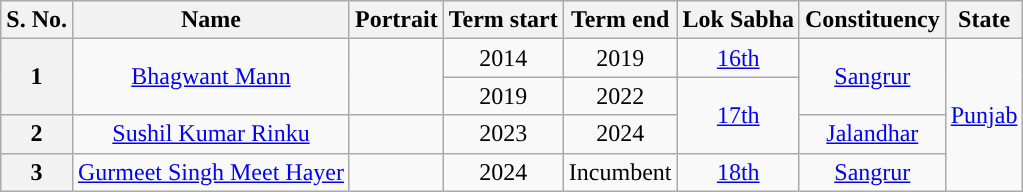<table class="wikitable sortable" style="text-align:center;">
<tr>
<th Style="background-color:">S. No.</th>
<th Style="background-color:">Name</th>
<th style="background-color:">Portrait</th>
<th style="background-color:">Term start</th>
<th Style="background-color:">Term end</th>
<th Style="background-color:">Lok Sabha</th>
<th Style="background-color:">Constituency</th>
<th Style="background-color:">State</th>
</tr>
<tr>
<th rowspan=2>1</th>
<td rowspan=2><a href='#'>Bhagwant Mann</a></td>
<td rowspan=2></td>
<td>2014</td>
<td>2019</td>
<td><a href='#'>16th</a></td>
<td rowspan=2><a href='#'>Sangrur</a></td>
<td rowspan=4><a href='#'>Punjab</a></td>
</tr>
<tr>
<td>2019</td>
<td>2022</td>
<td rowspan=2><a href='#'>17th</a></td>
</tr>
<tr>
<th>2</th>
<td><a href='#'>Sushil Kumar Rinku</a></td>
<td></td>
<td>2023</td>
<td>2024</td>
<td><a href='#'>Jalandhar</a></td>
</tr>
<tr>
<th>3</th>
<td><a href='#'>Gurmeet Singh Meet Hayer</a></td>
<td></td>
<td>2024</td>
<td>Incumbent</td>
<td><a href='#'>18th</a></td>
<td><a href='#'>Sangrur</a></td>
</tr>
</table>
